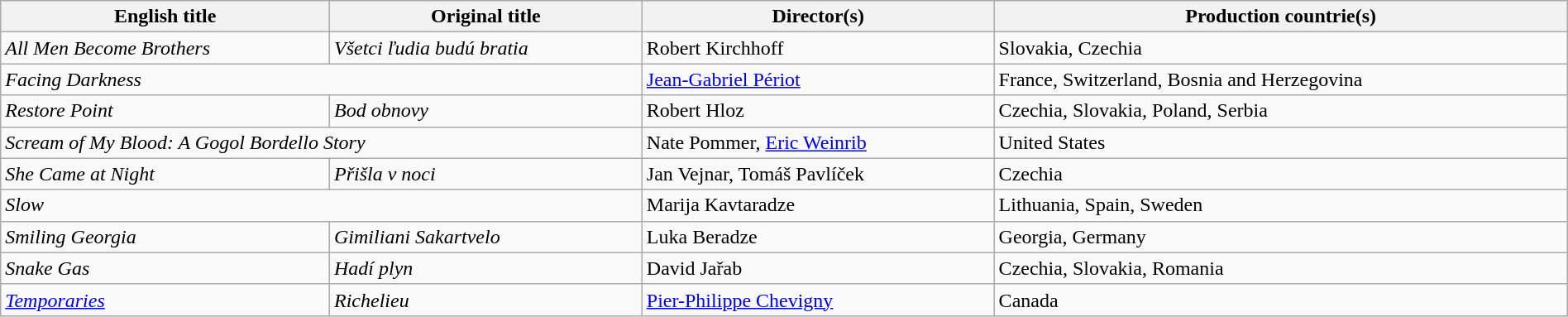<table class="sortable wikitable" style="width:100%; margin-bottom:4px" cellpadding="5">
<tr>
<th scope="col">English title</th>
<th scope="col">Original title</th>
<th scope="col">Director(s)</th>
<th scope="col">Production countrie(s)</th>
</tr>
<tr>
<td><em>All Men Become Brothers</em></td>
<td><em>Všetci ľudia budú bratia</em></td>
<td>Robert Kirchhoff</td>
<td>Slovakia, Czechia</td>
</tr>
<tr>
<td colspan=2><em>Facing Darkness</em></td>
<td><a href='#'>Jean-Gabriel Périot</a></td>
<td>France, Switzerland, Bosnia and Herzegovina</td>
</tr>
<tr>
<td><em>Restore Point</em></td>
<td><em>Bod obnovy</em></td>
<td>Robert Hloz</td>
<td>Czechia, Slovakia, Poland, Serbia</td>
</tr>
<tr>
<td colspan=2><em>Scream of My Blood: A Gogol Bordello Story</em></td>
<td>Nate Pommer, <a href='#'>Eric Weinrib</a></td>
<td>United States</td>
</tr>
<tr>
<td><em>She Came at Night</em></td>
<td><em>Přišla v noci</em></td>
<td>Jan Vejnar, Tomáš Pavlíček</td>
<td>Czechia</td>
</tr>
<tr>
<td colspan=2><em>Slow</em></td>
<td>Marija Kavtaradze</td>
<td>Lithuania, Spain, Sweden</td>
</tr>
<tr>
<td><em>Smiling Georgia</em></td>
<td><em>Gimiliani Sakartvelo</em></td>
<td>Luka Beradze</td>
<td>Georgia, Germany</td>
</tr>
<tr>
<td><em>Snake Gas</em></td>
<td><em>Hadí plyn</em></td>
<td>David Jařab</td>
<td>Czechia, Slovakia, Romania</td>
</tr>
<tr>
<td><em><a href='#'>Temporaries</a></em></td>
<td><em>Richelieu</em></td>
<td><a href='#'>Pier-Philippe Chevigny</a></td>
<td>Canada</td>
</tr>
</table>
